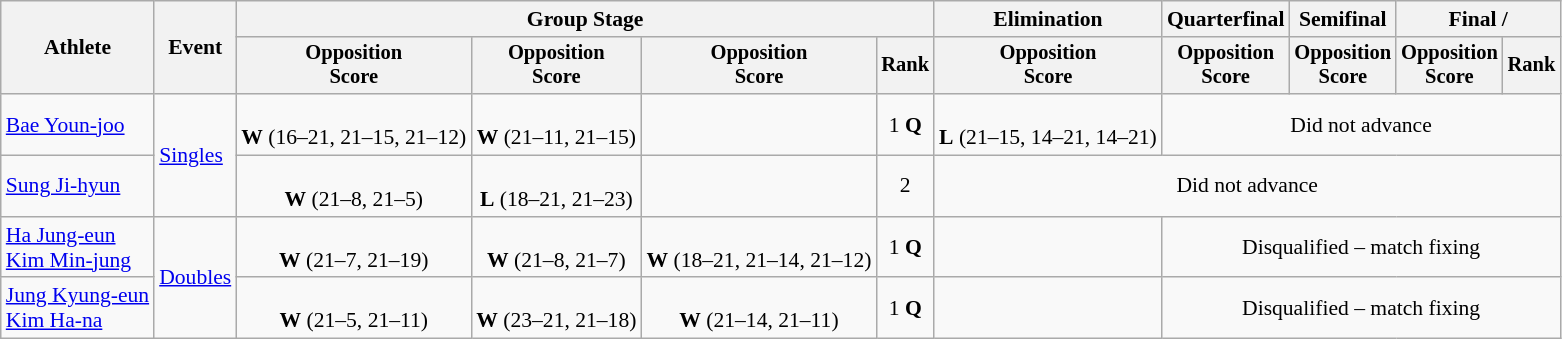<table class="wikitable" style="font-size:90%">
<tr>
<th rowspan=2>Athlete</th>
<th rowspan=2>Event</th>
<th colspan=4>Group Stage</th>
<th>Elimination</th>
<th>Quarterfinal</th>
<th>Semifinal</th>
<th colspan=2>Final / </th>
</tr>
<tr style="font-size:95%">
<th>Opposition<br>Score</th>
<th>Opposition<br>Score</th>
<th>Opposition<br>Score</th>
<th>Rank</th>
<th>Opposition<br>Score</th>
<th>Opposition<br>Score</th>
<th>Opposition<br>Score</th>
<th>Opposition<br>Score</th>
<th>Rank</th>
</tr>
<tr align=center>
<td align=left><a href='#'>Bae Youn-joo</a></td>
<td align=left rowspan=2><a href='#'>Singles</a></td>
<td><br><strong>W</strong> (16–21, 21–15, 21–12)</td>
<td><br><strong>W</strong> (21–11, 21–15)</td>
<td></td>
<td>1 <strong>Q</strong></td>
<td><br><strong>L</strong> (21–15, 14–21, 14–21)</td>
<td colspan=4>Did not advance</td>
</tr>
<tr align=center>
<td align=left><a href='#'>Sung Ji-hyun</a></td>
<td><br><strong>W</strong> (21–8, 21–5)</td>
<td><br><strong>L</strong> (18–21, 21–23)</td>
<td></td>
<td>2</td>
<td colspan=5>Did not advance</td>
</tr>
<tr align=center>
<td align=left><a href='#'>Ha Jung-eun</a><br><a href='#'>Kim Min-jung</a></td>
<td align=left rowspan=2><a href='#'>Doubles</a></td>
<td><br><strong>W</strong> (21–7, 21–19)</td>
<td><br><strong>W</strong> (21–8, 21–7)</td>
<td><br><strong>W</strong> (18–21, 21–14, 21–12)</td>
<td>1 <strong>Q</strong></td>
<td></td>
<td colspan=4>Disqualified – match fixing</td>
</tr>
<tr align=center>
<td align=left><a href='#'>Jung Kyung-eun</a><br><a href='#'>Kim Ha-na</a></td>
<td><br><strong>W</strong> (21–5, 21–11)</td>
<td><br><strong>W</strong> (23–21, 21–18)</td>
<td><br><strong>W</strong> (21–14, 21–11)</td>
<td>1 <strong>Q</strong></td>
<td></td>
<td colspan=4>Disqualified – match fixing</td>
</tr>
</table>
